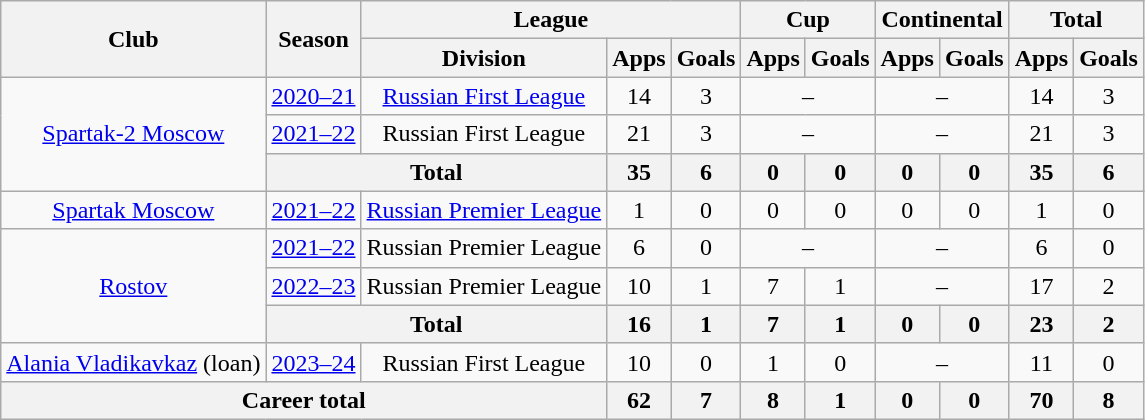<table class="wikitable" style="text-align: center;">
<tr>
<th rowspan=2>Club</th>
<th rowspan=2>Season</th>
<th colspan=3>League</th>
<th colspan=2>Cup</th>
<th colspan=2>Continental</th>
<th colspan=2>Total</th>
</tr>
<tr>
<th>Division</th>
<th>Apps</th>
<th>Goals</th>
<th>Apps</th>
<th>Goals</th>
<th>Apps</th>
<th>Goals</th>
<th>Apps</th>
<th>Goals</th>
</tr>
<tr>
<td rowspan="3"><a href='#'>Spartak-2 Moscow</a></td>
<td><a href='#'>2020–21</a></td>
<td><a href='#'>Russian First League</a></td>
<td>14</td>
<td>3</td>
<td colspan=2>–</td>
<td colspan=2>–</td>
<td>14</td>
<td>3</td>
</tr>
<tr>
<td><a href='#'>2021–22</a></td>
<td>Russian First League</td>
<td>21</td>
<td>3</td>
<td colspan=2>–</td>
<td colspan=2>–</td>
<td>21</td>
<td>3</td>
</tr>
<tr>
<th colspan=2>Total</th>
<th>35</th>
<th>6</th>
<th>0</th>
<th>0</th>
<th>0</th>
<th>0</th>
<th>35</th>
<th>6</th>
</tr>
<tr>
<td><a href='#'>Spartak Moscow</a></td>
<td><a href='#'>2021–22</a></td>
<td><a href='#'>Russian Premier League</a></td>
<td>1</td>
<td>0</td>
<td>0</td>
<td>0</td>
<td>0</td>
<td>0</td>
<td>1</td>
<td>0</td>
</tr>
<tr>
<td rowspan="3"><a href='#'>Rostov</a></td>
<td><a href='#'>2021–22</a></td>
<td>Russian Premier League</td>
<td>6</td>
<td>0</td>
<td colspan=2>–</td>
<td colspan=2>–</td>
<td>6</td>
<td>0</td>
</tr>
<tr>
<td><a href='#'>2022–23</a></td>
<td>Russian Premier League</td>
<td>10</td>
<td>1</td>
<td>7</td>
<td>1</td>
<td colspan=2>–</td>
<td>17</td>
<td>2</td>
</tr>
<tr>
<th colspan=2>Total</th>
<th>16</th>
<th>1</th>
<th>7</th>
<th>1</th>
<th>0</th>
<th>0</th>
<th>23</th>
<th>2</th>
</tr>
<tr>
<td><a href='#'>Alania Vladikavkaz</a> (loan)</td>
<td><a href='#'>2023–24</a></td>
<td>Russian First League</td>
<td>10</td>
<td>0</td>
<td>1</td>
<td>0</td>
<td colspan=2>–</td>
<td>11</td>
<td>0</td>
</tr>
<tr>
<th colspan=3>Career total</th>
<th>62</th>
<th>7</th>
<th>8</th>
<th>1</th>
<th>0</th>
<th>0</th>
<th>70</th>
<th>8</th>
</tr>
</table>
